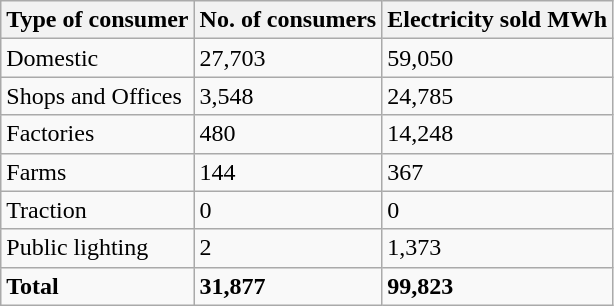<table class="wikitable">
<tr>
<th>Type of consumer</th>
<th>No. of consumers</th>
<th>Electricity sold MWh</th>
</tr>
<tr>
<td>Domestic</td>
<td>27,703</td>
<td>59,050</td>
</tr>
<tr>
<td>Shops and Offices</td>
<td>3,548</td>
<td>24,785</td>
</tr>
<tr>
<td>Factories</td>
<td>480</td>
<td>14,248</td>
</tr>
<tr>
<td>Farms</td>
<td>144</td>
<td>367</td>
</tr>
<tr>
<td>Traction</td>
<td>0</td>
<td>0</td>
</tr>
<tr>
<td>Public lighting</td>
<td>2</td>
<td>1,373</td>
</tr>
<tr>
<td><strong>Total</strong></td>
<td><strong>31,877</strong></td>
<td><strong>99,823</strong></td>
</tr>
</table>
